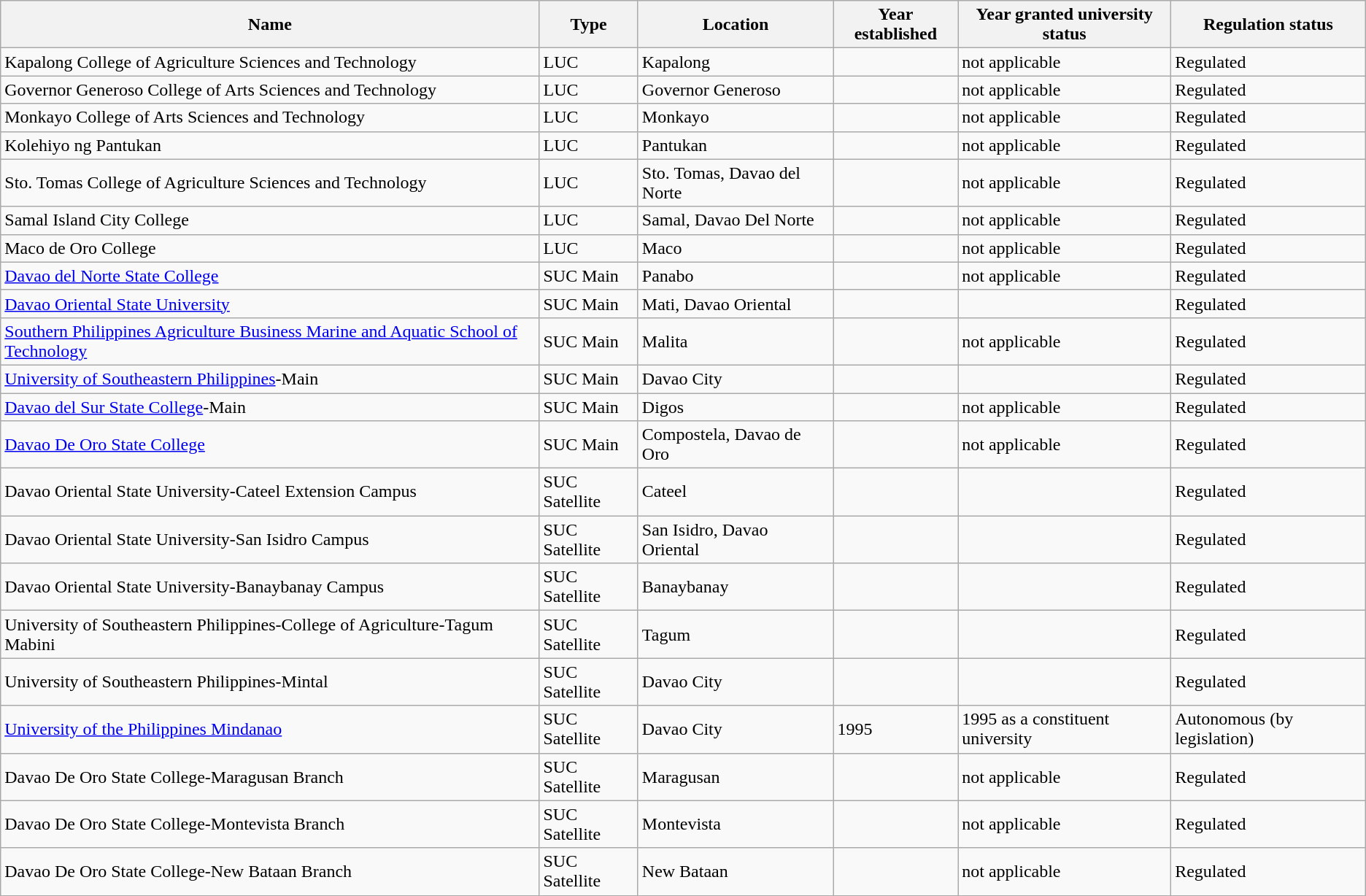<table class="wikitable sortable static-row-numbers">
<tr>
<th>Name</th>
<th>Type</th>
<th class="unsortable">Location</th>
<th>Year established</th>
<th style="vertical-align:middle;">Year granted university status</th>
<th style="vertical-align:middle;">Regulation status</th>
</tr>
<tr>
<td>Kapalong College of Agriculture Sciences and Technology</td>
<td>LUC</td>
<td>Kapalong</td>
<td></td>
<td style="vertical-align:middle;">not applicable</td>
<td style="vertical-align:middle;">Regulated</td>
</tr>
<tr>
<td>Governor Generoso College of Arts Sciences and Technology</td>
<td>LUC</td>
<td>Governor Generoso</td>
<td></td>
<td style="vertical-align:middle;">not applicable</td>
<td style="vertical-align:middle;">Regulated</td>
</tr>
<tr>
<td>Monkayo College of Arts Sciences and Technology</td>
<td>LUC</td>
<td>Monkayo</td>
<td></td>
<td style="vertical-align:middle;">not applicable</td>
<td style="vertical-align:middle;">Regulated</td>
</tr>
<tr>
<td>Kolehiyo ng Pantukan</td>
<td>LUC</td>
<td>Pantukan</td>
<td></td>
<td style="vertical-align:middle;">not applicable</td>
<td style="vertical-align:middle;">Regulated</td>
</tr>
<tr>
<td>Sto. Tomas College of Agriculture Sciences and Technology</td>
<td>LUC</td>
<td>Sto. Tomas, Davao del Norte</td>
<td></td>
<td style="vertical-align:middle;">not applicable</td>
<td style="vertical-align:middle;">Regulated</td>
</tr>
<tr>
<td>Samal Island City College</td>
<td>LUC</td>
<td>Samal, Davao Del Norte</td>
<td></td>
<td style="vertical-align:middle;">not applicable</td>
<td style="vertical-align:middle;">Regulated</td>
</tr>
<tr>
<td>Maco de Oro College</td>
<td>LUC</td>
<td>Maco</td>
<td></td>
<td style="vertical-align:middle;">not applicable</td>
<td style="vertical-align:middle;">Regulated</td>
</tr>
<tr>
<td><a href='#'>Davao del Norte State College</a></td>
<td>SUC Main</td>
<td>Panabo</td>
<td></td>
<td style="vertical-align:middle;">not applicable</td>
<td style="vertical-align:middle;">Regulated</td>
</tr>
<tr>
<td><a href='#'>Davao Oriental State University</a></td>
<td>SUC Main</td>
<td>Mati, Davao Oriental</td>
<td></td>
<td></td>
<td style="vertical-align:middle;">Regulated</td>
</tr>
<tr>
<td><a href='#'>Southern Philippines Agriculture Business Marine and Aquatic School of Technology</a></td>
<td>SUC Main</td>
<td>Malita</td>
<td></td>
<td style="vertical-align:middle;">not applicable</td>
<td style="vertical-align:middle;">Regulated</td>
</tr>
<tr>
<td><a href='#'>University of Southeastern Philippines</a>-Main</td>
<td>SUC Main</td>
<td>Davao City</td>
<td></td>
<td></td>
<td style="vertical-align:middle;">Regulated</td>
</tr>
<tr>
<td><a href='#'>Davao del Sur State College</a>-Main</td>
<td>SUC Main</td>
<td>Digos</td>
<td></td>
<td style="vertical-align:middle;">not applicable</td>
<td style="vertical-align:middle;">Regulated</td>
</tr>
<tr>
<td><a href='#'>Davao De Oro State College</a></td>
<td>SUC Main</td>
<td>Compostela, Davao de Oro</td>
<td></td>
<td style="vertical-align:middle;">not applicable</td>
<td style="vertical-align:middle;">Regulated</td>
</tr>
<tr>
<td>Davao Oriental State University-Cateel Extension Campus</td>
<td>SUC Satellite</td>
<td>Cateel</td>
<td></td>
<td></td>
<td style="vertical-align:middle;">Regulated</td>
</tr>
<tr>
<td>Davao Oriental State University-San Isidro Campus</td>
<td>SUC Satellite</td>
<td>San Isidro, Davao Oriental</td>
<td></td>
<td></td>
<td style="vertical-align:middle;">Regulated</td>
</tr>
<tr>
<td>Davao Oriental State University-Banaybanay Campus</td>
<td>SUC Satellite</td>
<td>Banaybanay</td>
<td></td>
<td></td>
<td style="vertical-align:middle;">Regulated</td>
</tr>
<tr>
<td>University of Southeastern Philippines-College of Agriculture-Tagum Mabini</td>
<td>SUC Satellite</td>
<td>Tagum</td>
<td></td>
<td></td>
<td style="vertical-align:middle;">Regulated</td>
</tr>
<tr>
<td>University of Southeastern Philippines-Mintal</td>
<td>SUC Satellite</td>
<td>Davao City</td>
<td></td>
<td></td>
<td style="vertical-align:middle;">Regulated</td>
</tr>
<tr>
<td><a href='#'>University of the Philippines Mindanao</a></td>
<td>SUC Satellite</td>
<td>Davao City</td>
<td>1995</td>
<td>1995 as a constituent university</td>
<td style="vertical-align:middle;">Autonomous (by legislation)</td>
</tr>
<tr>
<td>Davao De Oro State College-Maragusan Branch</td>
<td>SUC Satellite</td>
<td>Maragusan</td>
<td></td>
<td style="vertical-align:middle;">not applicable</td>
<td style="vertical-align:middle;">Regulated</td>
</tr>
<tr>
<td>Davao De Oro State College-Montevista Branch</td>
<td>SUC Satellite</td>
<td>Montevista</td>
<td></td>
<td style="vertical-align:middle;">not applicable</td>
<td style="vertical-align:middle;">Regulated</td>
</tr>
<tr>
<td>Davao De Oro State College-New Bataan Branch</td>
<td>SUC Satellite</td>
<td>New Bataan</td>
<td></td>
<td style="vertical-align:middle;">not applicable</td>
<td style="vertical-align:middle;">Regulated</td>
</tr>
</table>
